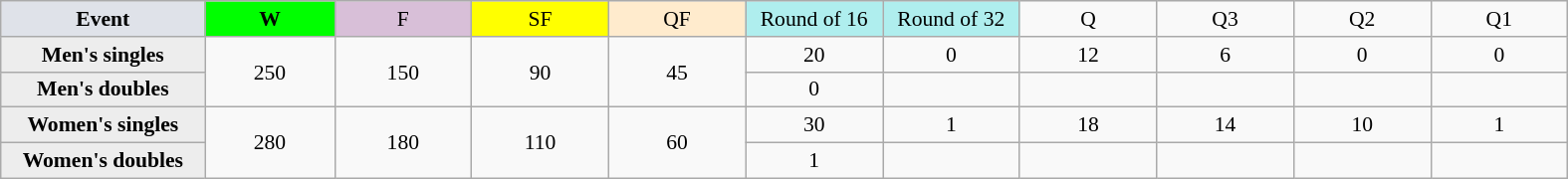<table class=wikitable style=font-size:90%;text-align:center>
<tr>
<td style="width:130px; background:#dfe2e9;"><strong>Event</strong></td>
<td style="width:80px; background:lime;"><strong>W</strong></td>
<td style="width:85px; background:thistle;">F</td>
<td style="width:85px; background:#ff0;">SF</td>
<td style="width:85px; background:#ffebcd;">QF</td>
<td style="width:85px; background:#afeeee;">Round of 16</td>
<td style="width:85px; background:#afeeee;">Round of 32</td>
<td width=85>Q</td>
<td width=85>Q3</td>
<td width=85>Q2</td>
<td width=85>Q1</td>
</tr>
<tr>
<th style="background:#ededed;">Men's singles</th>
<td rowspan=2>250</td>
<td rowspan=2>150</td>
<td rowspan=2>90</td>
<td rowspan=2>45</td>
<td>20</td>
<td>0</td>
<td>12</td>
<td>6</td>
<td>0</td>
<td>0</td>
</tr>
<tr>
<th style="background:#ededed;">Men's doubles</th>
<td>0</td>
<td></td>
<td></td>
<td></td>
<td></td>
<td></td>
</tr>
<tr>
<th style="background:#ededed;">Women's singles</th>
<td rowspan=2>280</td>
<td rowspan=2>180</td>
<td rowspan=2>110</td>
<td rowspan=2>60</td>
<td>30</td>
<td>1</td>
<td>18</td>
<td>14</td>
<td>10</td>
<td>1</td>
</tr>
<tr>
<th style="background:#ededed;">Women's doubles</th>
<td>1</td>
<td></td>
<td></td>
<td></td>
<td></td>
<td></td>
</tr>
</table>
